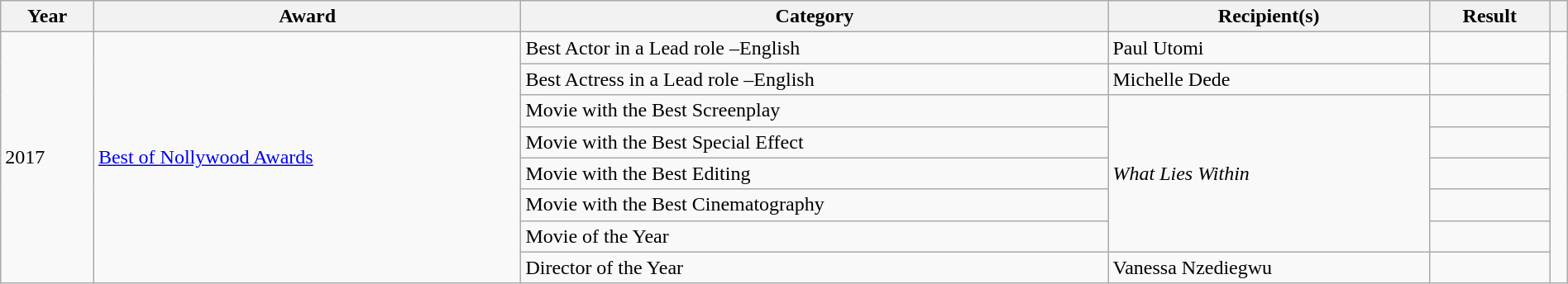<table class="wikitable sortable" style="width:100%">
<tr>
<th>Year</th>
<th>Award</th>
<th>Category</th>
<th>Recipient(s)</th>
<th>Result</th>
<th></th>
</tr>
<tr>
<td rowspan="8">2017</td>
<td rowspan="8"><a href='#'>Best of Nollywood Awards</a></td>
<td>Best Actor in a Lead role –English</td>
<td>Paul Utomi</td>
<td></td>
<td rowspan="8"></td>
</tr>
<tr>
<td>Best Actress in a Lead role –English</td>
<td>Michelle Dede</td>
<td></td>
</tr>
<tr>
<td>Movie with the Best Screenplay</td>
<td rowspan="5"><em>What Lies Within</em></td>
<td></td>
</tr>
<tr>
<td>Movie with the Best Special Effect</td>
<td></td>
</tr>
<tr>
<td>Movie with the Best Editing</td>
<td></td>
</tr>
<tr>
<td>Movie with the Best Cinematography</td>
<td></td>
</tr>
<tr>
<td>Movie of the Year</td>
<td></td>
</tr>
<tr>
<td>Director of the Year</td>
<td>Vanessa Nzediegwu</td>
<td></td>
</tr>
</table>
